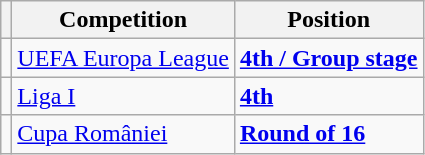<table class="wikitable">
<tr>
<th></th>
<th>Competition</th>
<th>Position</th>
</tr>
<tr>
<td></td>
<td><a href='#'>UEFA Europa League</a></td>
<td><strong><a href='#'>4th / Group stage</a></strong></td>
</tr>
<tr>
<td></td>
<td><a href='#'>Liga I</a></td>
<td><strong><a href='#'>4th</a></strong></td>
</tr>
<tr>
<td></td>
<td><a href='#'>Cupa României</a></td>
<td><strong><a href='#'>Round of 16</a></strong></td>
</tr>
</table>
